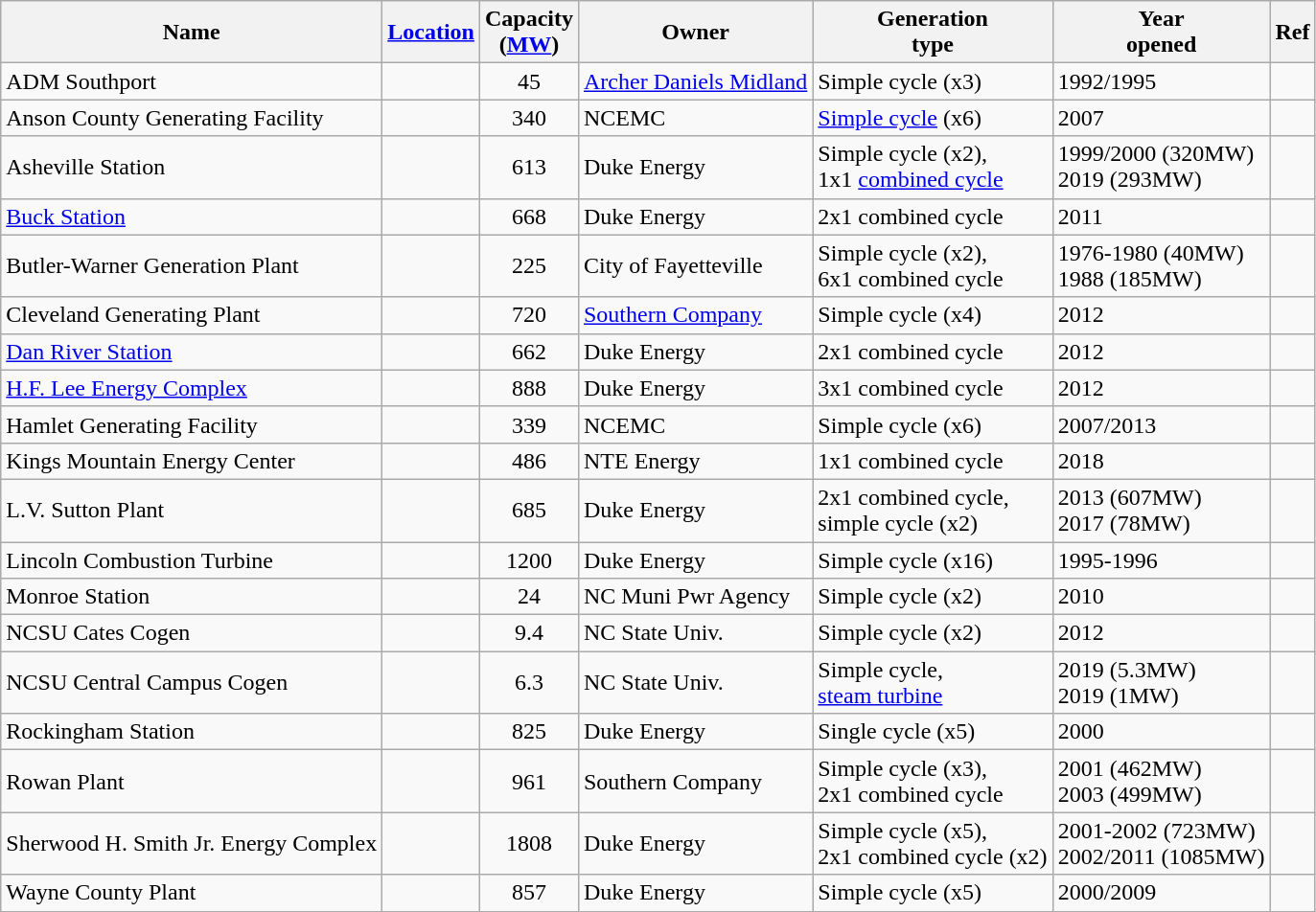<table class="wikitable sortable">
<tr>
<th>Name</th>
<th><a href='#'>Location</a></th>
<th>Capacity<br>(<a href='#'>MW</a>)</th>
<th>Owner</th>
<th>Generation<br>type</th>
<th>Year<br>opened</th>
<th>Ref</th>
</tr>
<tr>
<td>ADM Southport</td>
<td></td>
<td align=center>45</td>
<td><a href='#'>Archer Daniels Midland</a></td>
<td>Simple cycle (x3)</td>
<td>1992/1995</td>
<td></td>
</tr>
<tr>
<td>Anson County Generating Facility</td>
<td></td>
<td align=center>340</td>
<td>NCEMC</td>
<td><a href='#'>Simple cycle</a> (x6)</td>
<td>2007</td>
<td></td>
</tr>
<tr>
<td>Asheville Station</td>
<td></td>
<td align=center>613</td>
<td>Duke Energy</td>
<td>Simple cycle (x2),<br>1x1 <a href='#'>combined cycle</a></td>
<td>1999/2000 (320MW)<br>2019 (293MW)</td>
<td></td>
</tr>
<tr>
<td><a href='#'>Buck Station</a></td>
<td></td>
<td align=center>668</td>
<td>Duke Energy</td>
<td>2x1 combined cycle</td>
<td>2011</td>
<td></td>
</tr>
<tr>
<td>Butler-Warner Generation Plant</td>
<td></td>
<td align=center>225</td>
<td>City of Fayetteville</td>
<td>Simple cycle (x2),<br>6x1 combined cycle</td>
<td>1976-1980 (40MW)<br>1988 (185MW)</td>
<td></td>
</tr>
<tr>
<td>Cleveland Generating Plant</td>
<td></td>
<td align=center>720</td>
<td><a href='#'>Southern Company</a></td>
<td>Simple cycle (x4)</td>
<td>2012</td>
<td></td>
</tr>
<tr>
<td><a href='#'>Dan River Station</a></td>
<td></td>
<td align=center>662</td>
<td>Duke Energy</td>
<td>2x1 combined cycle</td>
<td>2012</td>
<td></td>
</tr>
<tr>
<td><a href='#'>H.F. Lee Energy Complex</a></td>
<td></td>
<td align=center>888</td>
<td>Duke Energy</td>
<td>3x1 combined cycle</td>
<td>2012</td>
<td></td>
</tr>
<tr>
<td>Hamlet Generating Facility</td>
<td></td>
<td align=center>339</td>
<td>NCEMC</td>
<td>Simple cycle (x6)</td>
<td>2007/2013</td>
<td></td>
</tr>
<tr>
<td>Kings Mountain Energy Center</td>
<td></td>
<td align=center>486</td>
<td>NTE Energy</td>
<td>1x1 combined cycle</td>
<td>2018</td>
<td></td>
</tr>
<tr>
<td>L.V. Sutton Plant</td>
<td></td>
<td align=center>685</td>
<td>Duke Energy</td>
<td>2x1 combined cycle,<br>simple cycle (x2)</td>
<td>2013 (607MW)<br>2017 (78MW)</td>
<td></td>
</tr>
<tr>
<td>Lincoln Combustion Turbine</td>
<td></td>
<td align=center>1200</td>
<td>Duke Energy</td>
<td>Simple cycle (x16)</td>
<td>1995-1996</td>
<td></td>
</tr>
<tr>
<td>Monroe Station</td>
<td></td>
<td align=center>24</td>
<td>NC Muni Pwr Agency</td>
<td>Simple cycle (x2)</td>
<td>2010</td>
<td></td>
</tr>
<tr>
<td>NCSU Cates Cogen</td>
<td></td>
<td align=center>9.4</td>
<td>NC State Univ.</td>
<td>Simple cycle (x2)</td>
<td>2012</td>
<td></td>
</tr>
<tr>
<td>NCSU Central Campus Cogen</td>
<td></td>
<td align=center>6.3</td>
<td>NC State Univ.</td>
<td>Simple cycle,<br><a href='#'>steam turbine</a></td>
<td>2019 (5.3MW)<br>2019 (1MW)</td>
<td></td>
</tr>
<tr>
<td>Rockingham Station</td>
<td></td>
<td align=center>825</td>
<td>Duke Energy</td>
<td>Single cycle (x5)</td>
<td>2000</td>
<td></td>
</tr>
<tr>
<td>Rowan Plant</td>
<td></td>
<td align=center>961</td>
<td>Southern Company</td>
<td>Simple cycle (x3),<br>2x1 combined cycle</td>
<td>2001 (462MW)<br>2003 (499MW)</td>
<td></td>
</tr>
<tr>
<td>Sherwood H. Smith Jr. Energy Complex</td>
<td></td>
<td align=center>1808</td>
<td>Duke Energy</td>
<td>Simple cycle (x5),<br>2x1 combined cycle (x2)</td>
<td>2001-2002 (723MW)<br>2002/2011 (1085MW)</td>
<td></td>
</tr>
<tr>
<td>Wayne County Plant</td>
<td></td>
<td align=center>857</td>
<td>Duke Energy</td>
<td>Simple cycle (x5)</td>
<td>2000/2009</td>
<td></td>
</tr>
</table>
